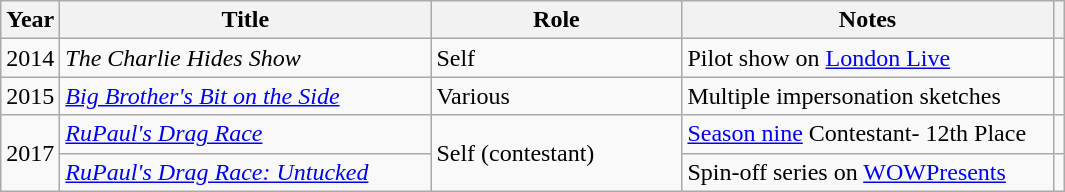<table class="wikitable plainrowheaders" style="text-align:left;">
<tr>
<th>Year</th>
<th style="width:15em;">Title</th>
<th style="width:10em;">Role</th>
<th style="width:15em;">Notes</th>
<th></th>
</tr>
<tr>
<td>2014</td>
<td><em>The Charlie Hides Show</em></td>
<td>Self</td>
<td>Pilot show on <a href='#'>London Live</a></td>
<td></td>
</tr>
<tr>
<td>2015</td>
<td><em><a href='#'>Big Brother's Bit on the Side</a></em></td>
<td>Various</td>
<td>Multiple impersonation sketches</td>
<td></td>
</tr>
<tr>
<td rowspan="2">2017</td>
<td><em><a href='#'>RuPaul's Drag Race</a></em></td>
<td rowspan="2">Self (contestant)</td>
<td><a href='#'>Season nine</a> Contestant- 12th Place</td>
<td></td>
</tr>
<tr>
<td><em><a href='#'>RuPaul's Drag Race: Untucked</a></em></td>
<td>Spin-off series on <a href='#'>WOWPresents</a></td>
<td></td>
</tr>
</table>
